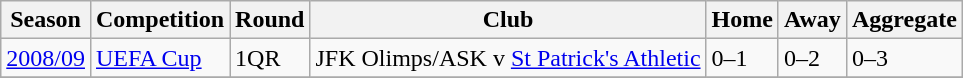<table class="wikitable">
<tr>
<th>Season</th>
<th>Competition</th>
<th>Round</th>
<th>Club</th>
<th>Home</th>
<th>Away</th>
<th>Aggregate</th>
</tr>
<tr>
<td><a href='#'>2008/09</a></td>
<td><a href='#'>UEFA Cup</a></td>
<td>1QR</td>
<td>JFK Olimps/ASK v <a href='#'>St Patrick's Athletic</a> </td>
<td>0–1</td>
<td>0–2</td>
<td>0–3</td>
</tr>
<tr>
</tr>
</table>
